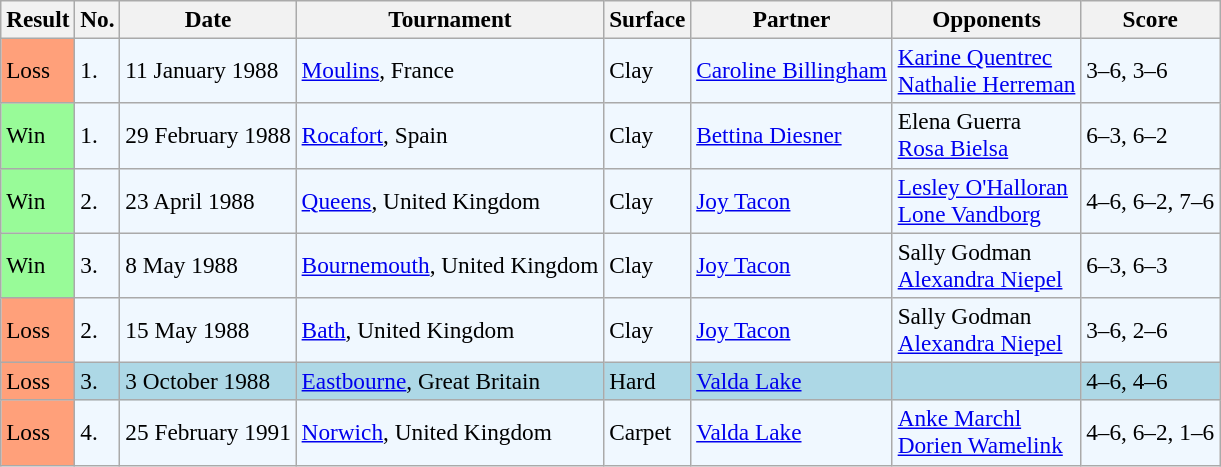<table class="sortable wikitable" style=font-size:97%>
<tr>
<th>Result</th>
<th>No.</th>
<th>Date</th>
<th>Tournament</th>
<th>Surface</th>
<th>Partner</th>
<th>Opponents</th>
<th>Score</th>
</tr>
<tr style="background:#f0f8ff;">
<td style="background:#ffa07a;">Loss</td>
<td>1.</td>
<td>11 January 1988</td>
<td><a href='#'>Moulins</a>, France</td>
<td>Clay</td>
<td> <a href='#'>Caroline Billingham</a></td>
<td> <a href='#'>Karine Quentrec</a> <br>  <a href='#'>Nathalie Herreman</a></td>
<td>3–6, 3–6</td>
</tr>
<tr bgcolor="#f0f8ff">
<td style="background:#98fb98;">Win</td>
<td>1.</td>
<td>29 February 1988</td>
<td><a href='#'>Rocafort</a>, Spain</td>
<td>Clay</td>
<td> <a href='#'>Bettina Diesner</a></td>
<td> Elena Guerra <br>  <a href='#'>Rosa Bielsa</a></td>
<td>6–3, 6–2</td>
</tr>
<tr style="background:#f0f8ff;">
<td style="background:#98fb98;">Win</td>
<td>2.</td>
<td>23 April 1988</td>
<td><a href='#'>Queens</a>, United Kingdom</td>
<td>Clay</td>
<td> <a href='#'>Joy Tacon</a></td>
<td> <a href='#'>Lesley O'Halloran</a><br>  <a href='#'>Lone Vandborg</a></td>
<td>4–6, 6–2, 7–6</td>
</tr>
<tr style="background:#f0f8ff;">
<td style="background:#98fb98;">Win</td>
<td>3.</td>
<td>8 May 1988</td>
<td><a href='#'>Bournemouth</a>, United Kingdom</td>
<td>Clay</td>
<td> <a href='#'>Joy Tacon</a></td>
<td> Sally Godman<br>  <a href='#'>Alexandra Niepel</a></td>
<td>6–3, 6–3</td>
</tr>
<tr style="background:#f0f8ff;">
<td style="background:#ffa07a;">Loss</td>
<td>2.</td>
<td>15 May 1988</td>
<td><a href='#'>Bath</a>, United Kingdom</td>
<td>Clay</td>
<td> <a href='#'>Joy Tacon</a></td>
<td> Sally Godman<br>  <a href='#'>Alexandra Niepel</a></td>
<td>3–6, 2–6</td>
</tr>
<tr bgcolor=lightblue>
<td style="background:#ffa07a;">Loss</td>
<td>3.</td>
<td>3 October 1988</td>
<td><a href='#'>Eastbourne</a>, Great Britain</td>
<td>Hard</td>
<td> <a href='#'>Valda Lake</a></td>
<td>  <br>  </td>
<td>4–6, 4–6</td>
</tr>
<tr style="background:#f0f8ff;">
<td style="background:#ffa07a;">Loss</td>
<td>4.</td>
<td>25 February 1991</td>
<td><a href='#'>Norwich</a>, United Kingdom</td>
<td>Carpet</td>
<td> <a href='#'>Valda Lake</a></td>
<td> <a href='#'>Anke Marchl</a> <br>  <a href='#'>Dorien Wamelink</a></td>
<td>4–6, 6–2, 1–6</td>
</tr>
</table>
